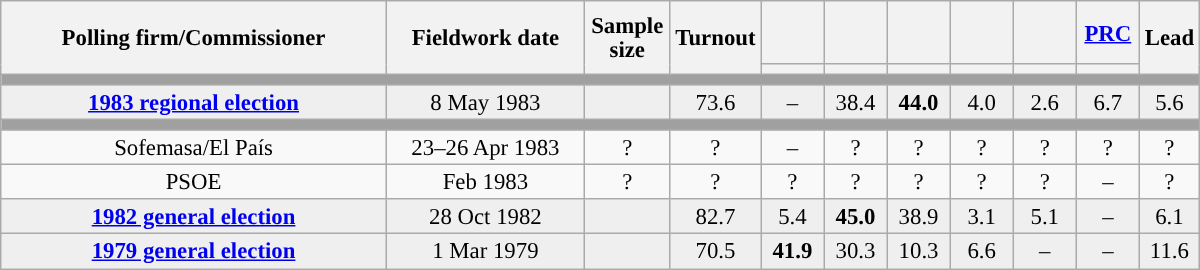<table class="wikitable collapsible collapsed" style="text-align:center; font-size:95%; line-height:16px;">
<tr style="height:42px;">
<th style="width:250px;" rowspan="2">Polling firm/Commissioner</th>
<th style="width:125px;" rowspan="2">Fieldwork date</th>
<th style="width:50px;" rowspan="2">Sample size</th>
<th style="width:45px;" rowspan="2">Turnout</th>
<th style="width:35px;"></th>
<th style="width:35px;"></th>
<th style="width:35px;"></th>
<th style="width:35px;"></th>
<th style="width:35px;"></th>
<th style="width:35px;"><a href='#'>PRC</a></th>
<th style="width:30px;" rowspan="2">Lead</th>
</tr>
<tr>
<th style="color:inherit;background:"></th>
<th style="color:inherit;background:"></th>
<th style="color:inherit;background:"></th>
<th style="color:inherit;background:"></th>
<th style="color:inherit;background:"></th>
<th style="color:inherit;background:"></th>
</tr>
<tr>
<td colspan="11" style="background:#A0A0A0"></td>
</tr>
<tr style="background:#EFEFEF;">
<td><strong><a href='#'>1983 regional election</a></strong></td>
<td>8 May 1983</td>
<td></td>
<td>73.6</td>
<td>–</td>
<td>38.4<br></td>
<td><strong>44.0</strong><br></td>
<td>4.0<br></td>
<td>2.6<br></td>
<td>6.7<br></td>
<td style="background:">5.6</td>
</tr>
<tr>
<td colspan="11" style="background:#A0A0A0"></td>
</tr>
<tr>
<td>Sofemasa/El País</td>
<td>23–26 Apr 1983</td>
<td>?</td>
<td>?</td>
<td>–</td>
<td>?<br></td>
<td>?<br></td>
<td>?<br></td>
<td>?<br></td>
<td>?<br></td>
<td style="background:">?</td>
</tr>
<tr>
<td>PSOE</td>
<td>Feb 1983</td>
<td>?</td>
<td>?</td>
<td>?<br></td>
<td>?<br></td>
<td>?<br></td>
<td>?<br></td>
<td>?<br></td>
<td>–</td>
<td style="background:">?</td>
</tr>
<tr style="background:#EFEFEF;">
<td><strong><a href='#'>1982 general election</a></strong></td>
<td>28 Oct 1982</td>
<td></td>
<td>82.7</td>
<td>5.4<br></td>
<td><strong>45.0</strong><br></td>
<td>38.9<br></td>
<td>3.1<br></td>
<td>5.1<br></td>
<td>–</td>
<td style="background:">6.1</td>
</tr>
<tr style="background:#EFEFEF;">
<td><strong><a href='#'>1979 general election</a></strong></td>
<td>1 Mar 1979</td>
<td></td>
<td>70.5</td>
<td><strong>41.9</strong><br></td>
<td>30.3<br></td>
<td>10.3<br></td>
<td>6.6<br></td>
<td>–</td>
<td>–</td>
<td style="background:">11.6</td>
</tr>
</table>
